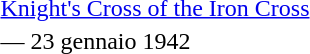<table>
<tr>
<td rowspan=2 style="width:60px; vertical-align:top;"></td>
<td><a href='#'>Knight's Cross of the Iron Cross</a></td>
</tr>
<tr>
<td>— 23 gennaio 1942</td>
</tr>
</table>
